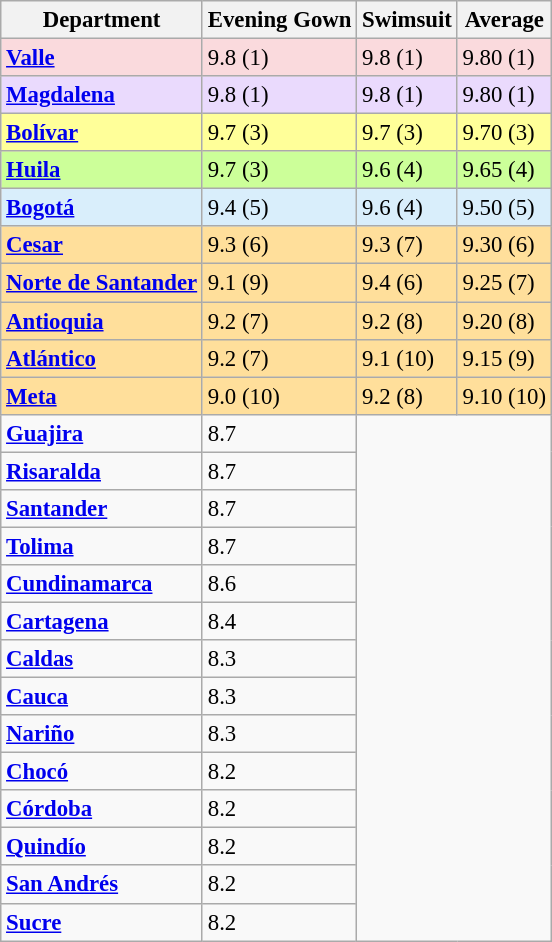<table class="wikitable sortable" style="font-size: 95%;">
<tr>
<th>Department</th>
<th>Evening Gown</th>
<th>Swimsuit</th>
<th>Average</th>
</tr>
<tr style="background-color:#FADADD;">
<td><strong> <a href='#'>Valle</a></strong></td>
<td>9.8 (1)</td>
<td>9.8 (1)</td>
<td>9.80 (1)</td>
</tr>
<tr style="background-color:#eadafd;">
<td><strong> <a href='#'>Magdalena</a></strong></td>
<td>9.8 (1)</td>
<td>9.8 (1)</td>
<td>9.80 (1)</td>
</tr>
<tr style="background-color:#ffff99;">
<td><strong> <a href='#'>Bolívar</a></strong></td>
<td>9.7 (3)</td>
<td>9.7 (3)</td>
<td>9.70 (3)</td>
</tr>
<tr style="background-color:#ccff99;">
<td><strong> <a href='#'>Huila</a></strong></td>
<td>9.7 (3)</td>
<td>9.6 (4)</td>
<td>9.65 (4)</td>
</tr>
<tr style="background-color:#d9eefb;">
<td><strong> <a href='#'>Bogotá</a></strong></td>
<td>9.4 (5)</td>
<td>9.6 (4)</td>
<td>9.50 (5)</td>
</tr>
<tr style="background-color:#ffdf9b;">
<td><strong> <a href='#'>Cesar</a></strong></td>
<td>9.3 (6)</td>
<td>9.3 (7)</td>
<td>9.30 (6)</td>
</tr>
<tr style="background-color:#ffdf9b;">
<td><strong> <a href='#'>Norte de Santander</a></strong></td>
<td>9.1 (9)</td>
<td>9.4 (6)</td>
<td>9.25 (7)</td>
</tr>
<tr style="background-color:#ffdf9b;">
<td><strong> <a href='#'>Antioquia</a></strong></td>
<td>9.2 (7)</td>
<td>9.2 (8)</td>
<td>9.20 (8)</td>
</tr>
<tr style="background-color:#ffdf9b;">
<td><strong> <a href='#'>Atlántico</a></strong></td>
<td>9.2 (7)</td>
<td>9.1 (10)</td>
<td>9.15 (9)</td>
</tr>
<tr style="background-color:#ffdf9b;">
<td><strong> <a href='#'>Meta</a></strong></td>
<td>9.0 (10)</td>
<td>9.2 (8)</td>
<td>9.10 (10)</td>
</tr>
<tr>
<td><strong> <a href='#'>Guajira</a></strong></td>
<td>8.7</td>
<td colspan="2" rowspan="14"></td>
</tr>
<tr>
<td><strong> <a href='#'>Risaralda</a></strong></td>
<td>8.7</td>
</tr>
<tr>
<td> <a href='#'><strong>Santander</strong></a></td>
<td>8.7</td>
</tr>
<tr>
<td><strong> <a href='#'>Tolima</a></strong></td>
<td>8.7</td>
</tr>
<tr>
<td><strong> <a href='#'>Cundinamarca</a></strong></td>
<td>8.6</td>
</tr>
<tr>
<td><strong> <a href='#'>Cartagena</a></strong></td>
<td>8.4</td>
</tr>
<tr>
<td><strong> <a href='#'>Caldas</a></strong></td>
<td>8.3</td>
</tr>
<tr>
<td><strong> <a href='#'>Cauca</a></strong></td>
<td>8.3</td>
</tr>
<tr>
<td><strong> <a href='#'>Nariño</a></strong></td>
<td>8.3</td>
</tr>
<tr>
<td><strong> <a href='#'>Chocó</a></strong></td>
<td>8.2</td>
</tr>
<tr>
<td><strong> <a href='#'>Córdoba</a></strong></td>
<td>8.2</td>
</tr>
<tr>
<td><strong> <a href='#'>Quindío</a></strong></td>
<td>8.2</td>
</tr>
<tr>
<td><strong> <a href='#'>San Andrés</a></strong></td>
<td>8.2</td>
</tr>
<tr>
<td> <strong><a href='#'>Sucre</a></strong></td>
<td>8.2</td>
</tr>
</table>
